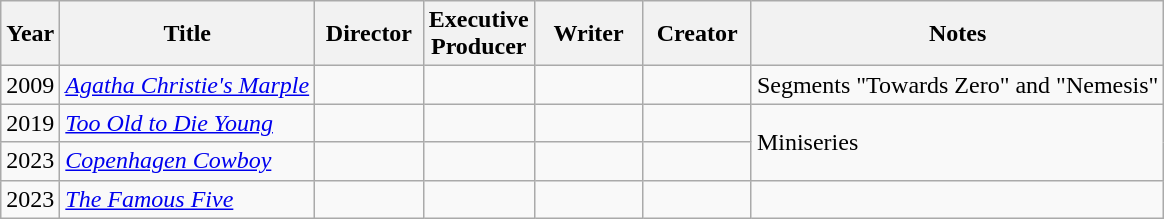<table class="wikitable">
<tr>
<th>Year</th>
<th>Title</th>
<th style="width:65px;">Director</th>
<th style="width:65px;">Executive Producer</th>
<th style="width:65px;">Writer</th>
<th style="width:65px;">Creator</th>
<th>Notes</th>
</tr>
<tr>
<td>2009</td>
<td><em><a href='#'>Agatha Christie's Marple</a></em></td>
<td></td>
<td></td>
<td></td>
<td></td>
<td>Segments "Towards Zero" and "Nemesis"</td>
</tr>
<tr>
<td>2019</td>
<td><em><a href='#'>Too Old to Die Young</a></em></td>
<td></td>
<td></td>
<td></td>
<td></td>
<td rowspan=2>Miniseries</td>
</tr>
<tr>
<td>2023</td>
<td><em><a href='#'>Copenhagen Cowboy</a></em></td>
<td></td>
<td></td>
<td></td>
<td></td>
</tr>
<tr>
<td>2023</td>
<td><em><a href='#'>The Famous Five</a></em></td>
<td></td>
<td></td>
<td></td>
<td></td>
<td></td>
</tr>
</table>
